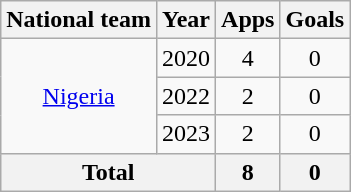<table class="wikitable" style="text-align:center">
<tr>
<th>National team</th>
<th>Year</th>
<th>Apps</th>
<th>Goals</th>
</tr>
<tr>
<td rowspan="3"><a href='#'>Nigeria</a></td>
<td>2020</td>
<td>4</td>
<td>0</td>
</tr>
<tr>
<td>2022</td>
<td>2</td>
<td>0</td>
</tr>
<tr>
<td>2023</td>
<td>2</td>
<td>0</td>
</tr>
<tr>
<th colspan="2">Total</th>
<th>8</th>
<th>0</th>
</tr>
</table>
